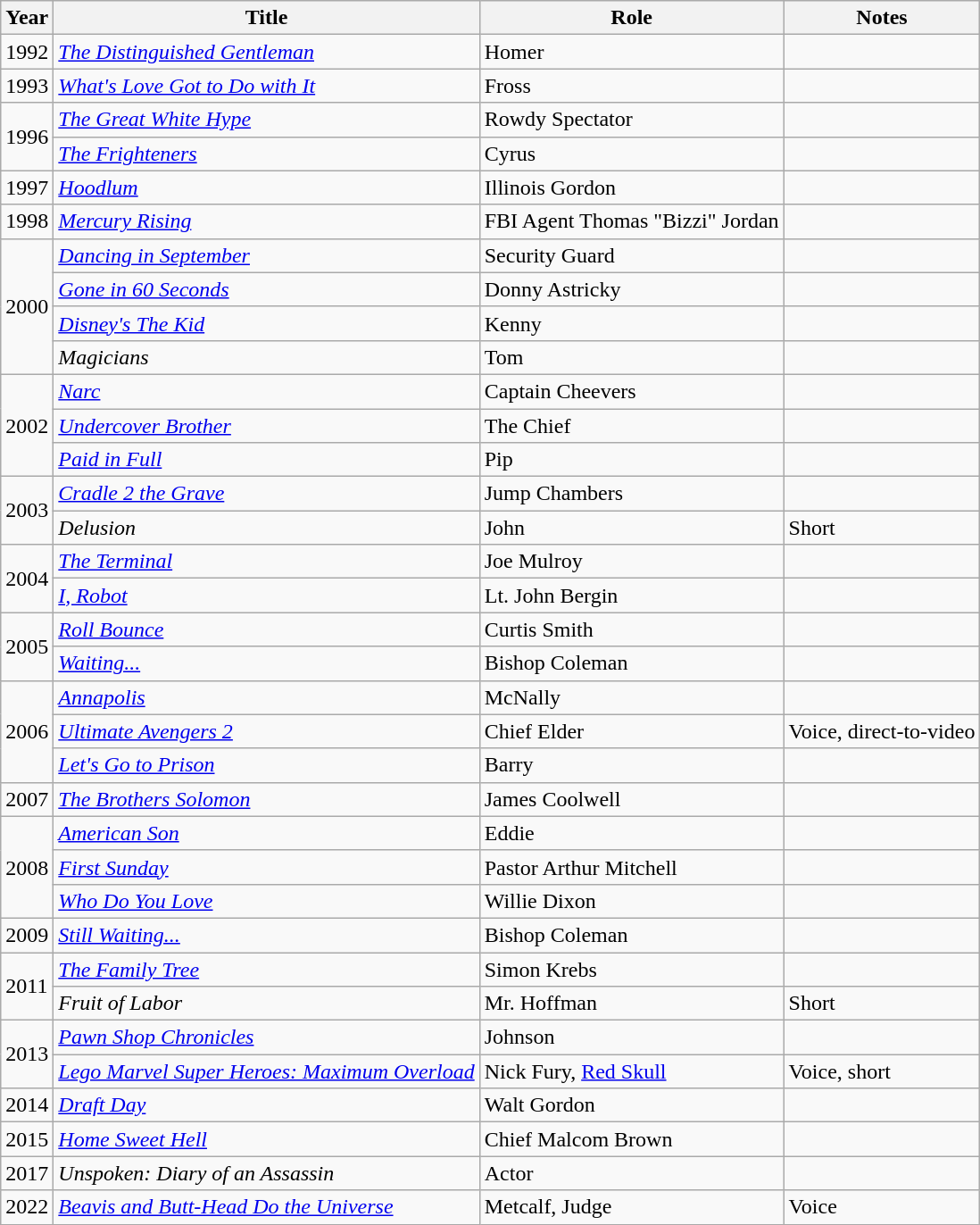<table class="wikitable sortable">
<tr>
<th>Year</th>
<th>Title</th>
<th>Role</th>
<th class="unsortable">Notes</th>
</tr>
<tr>
<td>1992</td>
<td><em><a href='#'>The Distinguished Gentleman</a></em></td>
<td>Homer</td>
<td></td>
</tr>
<tr>
<td>1993</td>
<td><em><a href='#'>What's Love Got to Do with It</a></em></td>
<td>Fross</td>
<td></td>
</tr>
<tr>
<td rowspan="2">1996</td>
<td><em><a href='#'>The Great White Hype</a></em></td>
<td>Rowdy Spectator</td>
<td></td>
</tr>
<tr>
<td><em><a href='#'>The Frighteners</a></em></td>
<td>Cyrus</td>
<td></td>
</tr>
<tr>
<td>1997</td>
<td><em><a href='#'>Hoodlum</a></em></td>
<td>Illinois Gordon</td>
<td></td>
</tr>
<tr>
<td>1998</td>
<td><em><a href='#'>Mercury Rising</a></em></td>
<td>FBI Agent Thomas "Bizzi" Jordan</td>
<td></td>
</tr>
<tr>
<td rowspan="4">2000</td>
<td><em><a href='#'>Dancing in September</a></em></td>
<td>Security Guard</td>
<td></td>
</tr>
<tr>
<td><em><a href='#'>Gone in 60 Seconds</a></em></td>
<td>Donny Astricky</td>
<td></td>
</tr>
<tr>
<td><em><a href='#'>Disney's The Kid</a></em></td>
<td>Kenny</td>
<td></td>
</tr>
<tr>
<td><em>Magicians</em></td>
<td>Tom</td>
<td></td>
</tr>
<tr>
<td rowspan="3">2002</td>
<td><em><a href='#'>Narc</a></em></td>
<td>Captain Cheevers</td>
<td></td>
</tr>
<tr>
<td><em><a href='#'>Undercover Brother</a></em></td>
<td>The Chief</td>
<td></td>
</tr>
<tr>
<td><em><a href='#'>Paid in Full</a></em></td>
<td>Pip</td>
<td></td>
</tr>
<tr>
<td rowspan="2">2003</td>
<td><em><a href='#'>Cradle 2 the Grave</a></em></td>
<td>Jump Chambers</td>
<td></td>
</tr>
<tr>
<td><em>Delusion</em></td>
<td>John</td>
<td>Short</td>
</tr>
<tr>
<td rowspan="2">2004</td>
<td><em><a href='#'>The Terminal</a></em></td>
<td>Joe Mulroy</td>
<td></td>
</tr>
<tr>
<td><em><a href='#'>I, Robot</a></em></td>
<td>Lt. John Bergin</td>
<td></td>
</tr>
<tr>
<td rowspan="2">2005</td>
<td><em><a href='#'>Roll Bounce</a></em></td>
<td>Curtis Smith</td>
<td></td>
</tr>
<tr>
<td><em><a href='#'>Waiting...</a></em></td>
<td>Bishop Coleman</td>
<td></td>
</tr>
<tr>
<td rowspan="3">2006</td>
<td><em><a href='#'>Annapolis</a></em></td>
<td>McNally</td>
<td></td>
</tr>
<tr>
<td><em><a href='#'>Ultimate Avengers 2</a></em></td>
<td>Chief Elder</td>
<td>Voice, direct-to-video</td>
</tr>
<tr>
<td><em><a href='#'>Let's Go to Prison</a></em></td>
<td>Barry</td>
<td></td>
</tr>
<tr>
<td>2007</td>
<td><em><a href='#'>The Brothers Solomon</a></em></td>
<td>James Coolwell</td>
<td></td>
</tr>
<tr>
<td rowspan="3">2008</td>
<td><em><a href='#'>American Son</a></em></td>
<td>Eddie</td>
<td></td>
</tr>
<tr>
<td><em><a href='#'>First Sunday</a></em></td>
<td>Pastor Arthur Mitchell</td>
<td></td>
</tr>
<tr>
<td><em><a href='#'>Who Do You Love</a></em></td>
<td>Willie Dixon</td>
<td></td>
</tr>
<tr>
<td>2009</td>
<td><em><a href='#'>Still Waiting...</a></em></td>
<td>Bishop Coleman</td>
<td></td>
</tr>
<tr>
<td rowspan="2">2011</td>
<td><em><a href='#'>The Family Tree</a></em></td>
<td>Simon Krebs</td>
<td></td>
</tr>
<tr>
<td><em>Fruit of Labor</em></td>
<td>Mr. Hoffman</td>
<td>Short</td>
</tr>
<tr>
<td rowspan="2">2013</td>
<td><em><a href='#'>Pawn Shop Chronicles</a></em></td>
<td>Johnson</td>
<td></td>
</tr>
<tr>
<td><em><a href='#'>Lego Marvel Super Heroes: Maximum Overload</a></em></td>
<td>Nick Fury, <a href='#'>Red Skull</a></td>
<td>Voice, short</td>
</tr>
<tr>
<td>2014</td>
<td><em><a href='#'>Draft Day</a></em></td>
<td>Walt Gordon</td>
<td></td>
</tr>
<tr>
<td>2015</td>
<td><em><a href='#'>Home Sweet Hell</a></em></td>
<td>Chief Malcom Brown</td>
<td></td>
</tr>
<tr>
<td>2017</td>
<td><em>Unspoken: Diary of an Assassin</em></td>
<td>Actor</td>
<td></td>
</tr>
<tr>
<td>2022</td>
<td><em><a href='#'>Beavis and Butt-Head Do the Universe</a></em></td>
<td>Metcalf, Judge</td>
<td>Voice</td>
</tr>
</table>
